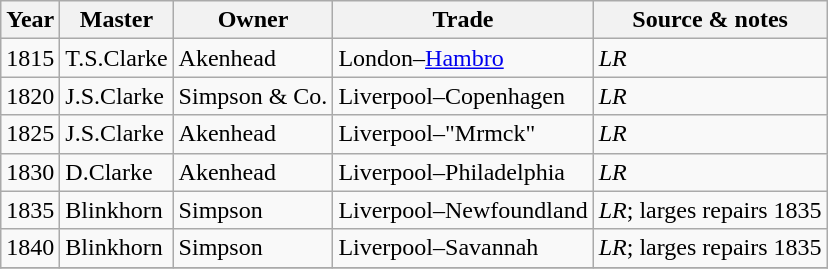<table class=" wikitable">
<tr>
<th>Year</th>
<th>Master</th>
<th>Owner</th>
<th>Trade</th>
<th>Source & notes</th>
</tr>
<tr>
<td>1815</td>
<td>T.S.Clarke</td>
<td>Akenhead</td>
<td>London–<a href='#'>Hambro</a></td>
<td><em>LR</em></td>
</tr>
<tr>
<td>1820</td>
<td>J.S.Clarke</td>
<td>Simpson & Co.</td>
<td>Liverpool–Copenhagen</td>
<td><em>LR</em></td>
</tr>
<tr>
<td>1825</td>
<td>J.S.Clarke</td>
<td>Akenhead</td>
<td>Liverpool–"Mrmck"</td>
<td><em>LR</em></td>
</tr>
<tr>
<td>1830</td>
<td>D.Clarke</td>
<td>Akenhead</td>
<td>Liverpool–Philadelphia</td>
<td><em>LR</em></td>
</tr>
<tr>
<td>1835</td>
<td>Blinkhorn</td>
<td>Simpson</td>
<td>Liverpool–Newfoundland</td>
<td><em>LR</em>; larges repairs 1835</td>
</tr>
<tr>
<td>1840</td>
<td>Blinkhorn</td>
<td>Simpson</td>
<td>Liverpool–Savannah</td>
<td><em>LR</em>; larges repairs 1835</td>
</tr>
<tr>
</tr>
</table>
